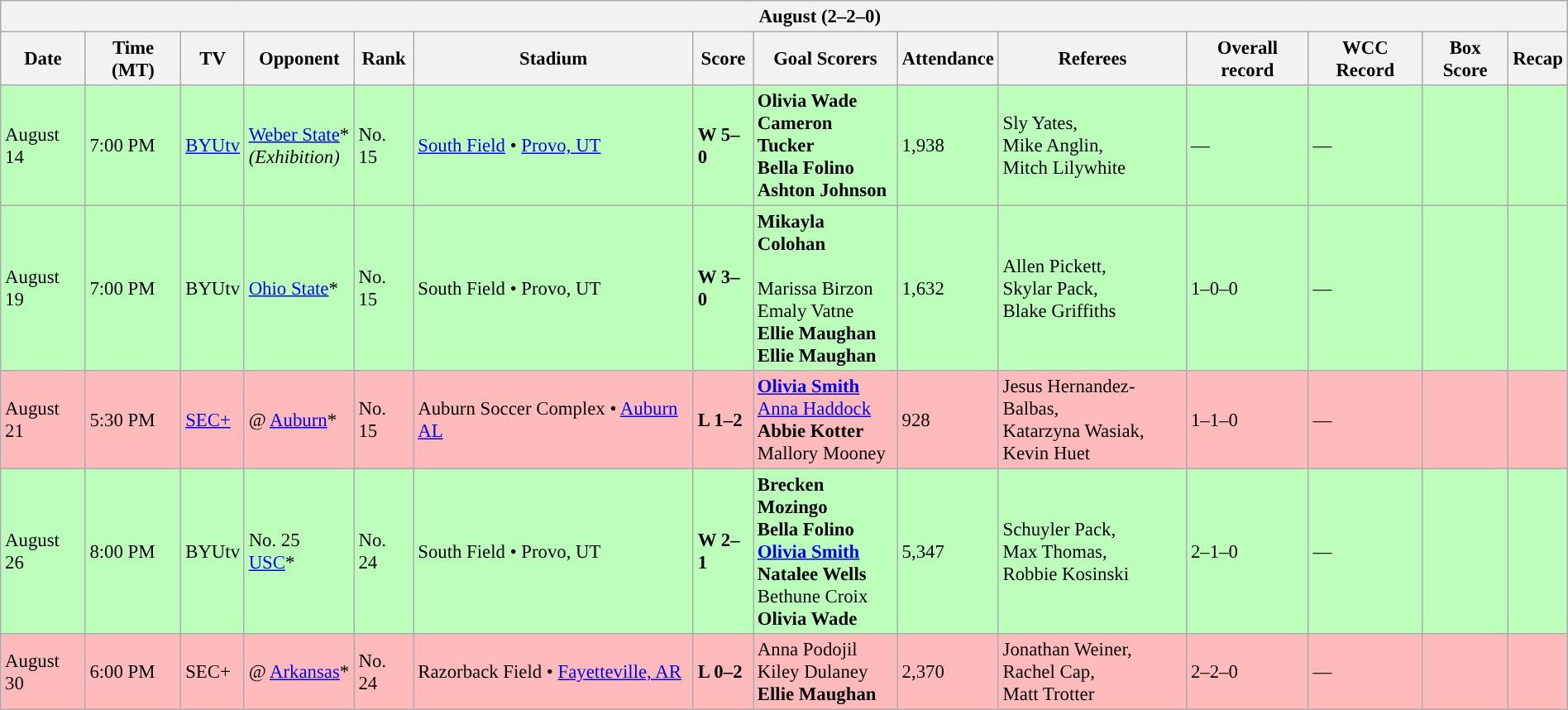<table class="wikitable collapsible collapsed" style="margin:auto; font-size:95%; width:100%">
<tr>
<th colspan=14 style="padding-left:4em;">August (2–2–0)</th>
</tr>
<tr>
<th>Date</th>
<th>Time (MT)</th>
<th>TV</th>
<th>Opponent</th>
<th>Rank</th>
<th>Stadium</th>
<th>Score</th>
<th>Goal Scorers</th>
<th>Attendance</th>
<th>Referees</th>
<th>Overall record</th>
<th>WCC Record</th>
<th>Box Score</th>
<th>Recap</th>
</tr>
<tr bgcolor=bbffbb>
<td>August 14</td>
<td>7:00 PM</td>
<td><a href='#'>BYUtv</a></td>
<td><a href='#'>Weber State</a>*<br><em>(Exhibition)</em></td>
<td>No. 15</td>
<td><a href='#'>South Field</a> • <a href='#'>Provo, UT</a></td>
<td><strong>W 5–0</strong></td>
<td><strong>Olivia Wade</strong> <br><strong>Cameron Tucker</strong> <br> <strong>Bella Folino</strong>  <br> <strong>Ashton Johnson</strong> </td>
<td>1,938</td>
<td>Sly Yates,<br> Mike Anglin,<br> Mitch Lilywhite</td>
<td>—</td>
<td>—</td>
<td></td>
<td></td>
</tr>
<tr bgcolor=bbffbb>
<td>August 19</td>
<td>7:00 PM</td>
<td>BYUtv</td>
<td><a href='#'>Ohio State</a>*</td>
<td>No. 15</td>
<td>South Field • Provo, UT</td>
<td><strong>W 3–0</strong></td>
<td><strong>Mikayla Colohan</strong> <br><br> Marissa Birzon<br>  Emaly Vatne<br> <strong>Ellie Maughan</strong> <br> <strong>Ellie Maughan</strong></td>
<td>1,632</td>
<td>Allen Pickett,<br>  Skylar Pack,<br> Blake Griffiths</td>
<td>1–0–0</td>
<td>—</td>
<td></td>
<td></td>
</tr>
<tr bgcolor=ffbbbb>
<td>August 21</td>
<td>5:30 PM</td>
<td><a href='#'>SEC+</a></td>
<td>@ <a href='#'>Auburn</a>*</td>
<td>No. 15</td>
<td>Auburn Soccer Complex • <a href='#'>Auburn AL</a></td>
<td><strong>L 1–2</strong></td>
<td><strong><a href='#'>Olivia Smith</a></strong>  <br>  <a href='#'>Anna Haddock</a> <br><strong>Abbie Kotter</strong> <br>  Mallory Mooney</td>
<td>928</td>
<td>Jesus Hernandez-Balbas,<br>  Katarzyna Wasiak,<br> Kevin Huet</td>
<td>1–1–0</td>
<td>—</td>
<td></td>
<td></td>
</tr>
<tr bgcolor=bbffbb>
<td>August 26</td>
<td>8:00 PM</td>
<td>BYUtv</td>
<td>No. 25 <a href='#'>USC</a>*</td>
<td>No. 24</td>
<td>South Field • Provo, UT</td>
<td><strong>W 2–1</strong></td>
<td><strong>Brecken Mozingo</strong>  <br><strong>Bella Folino</strong> <br><strong><a href='#'>Olivia Smith</a></strong> <br><strong>Natalee Wells</strong>  <br>  Bethune Croix <br> <strong>Olivia Wade</strong> </td>
<td>5,347</td>
<td>Schuyler Pack,<br> Max Thomas,<br> Robbie Kosinski</td>
<td>2–1–0</td>
<td>—</td>
<td></td>
<td></td>
</tr>
<tr bgcolor=ffbbbb>
<td>August 30</td>
<td>6:00 PM</td>
<td>SEC+</td>
<td>@ <a href='#'>Arkansas</a>*</td>
<td>No. 24</td>
<td>Razorback Field • <a href='#'>Fayetteville, AR</a></td>
<td><strong>L 0–2</strong></td>
<td> Anna Podojil <br>  Kiley Dulaney <br> <strong>Ellie Maughan</strong> </td>
<td>2,370</td>
<td>Jonathan Weiner,<br> Rachel Cap,<br> Matt Trotter</td>
<td>2–2–0</td>
<td>—</td>
<td></td>
<td></td>
</tr>
</table>
